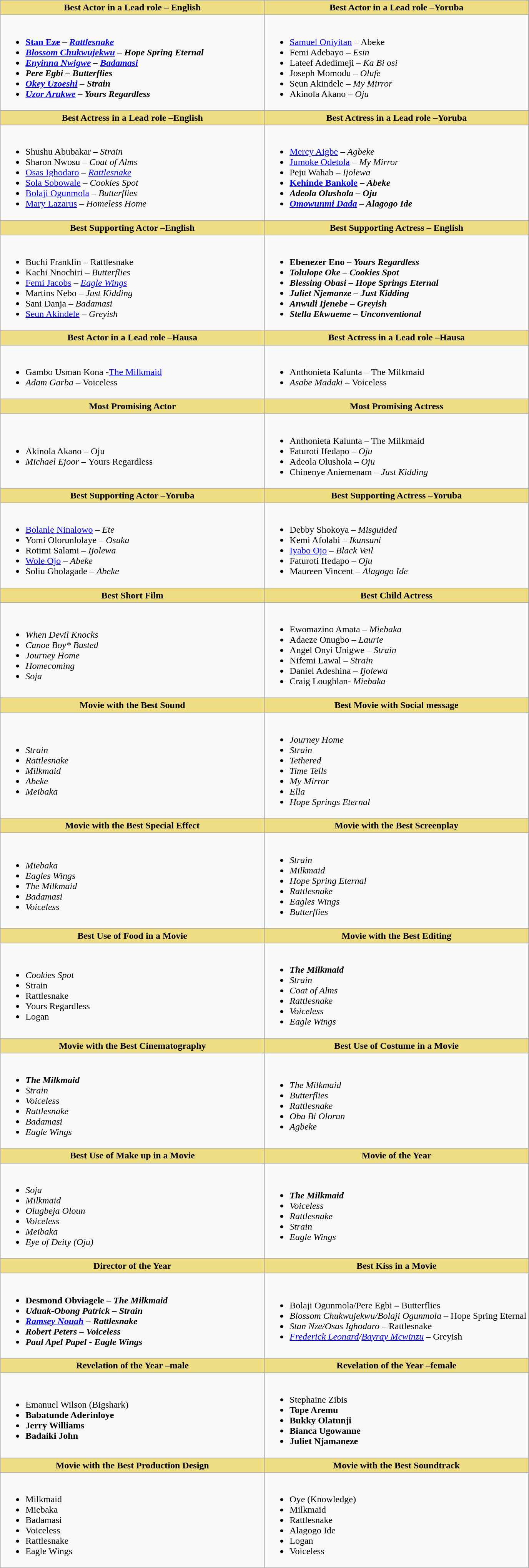<table class="wikitable">
<tr>
<th style="background:#EEDD82; width:50%"><strong>Best Actor in a Lead role – English</strong></th>
<th style="background:#EEDD82; width:50%"><strong>Best Actor in a Lead role –Yoruba</strong></th>
</tr>
<tr>
<td><br><ul><li><strong><a href='#'>Stan Eze</a> – <em><a href='#'>Rattlesnake</a><strong><em></li><li><a href='#'>Blossom Chukwujekwu</a> – </em>Hope Spring Eternal<em></li><li><a href='#'>Enyinna Nwigwe</a> – </em><a href='#'>Badamasi</a><em></li><li>Pere Egbi – </em>Butterflies<em></li><li><a href='#'>Okey Uzoeshi</a> – </em>Strain<em></li><li><a href='#'>Uzor Arukwe</a> – </em>Yours Regardless<em></li></ul></td>
<td><br><ul><li></strong><a href='#'>Samuel Oniyitan</a> – </em>Abeke</em></strong></li><li>Femi Adebayo – <em>Esin</em></li><li>Lateef Adedimeji – <em>Ka Bi osi</em></li><li>Joseph Momodu – <em>Olufe</em></li><li>Seun Akindele – <em>My Mirror</em></li><li>Akinola Akano – <em>Oju</em></li></ul></td>
</tr>
<tr>
<th style="background:#EEDD82; width:50%"><strong>Best Actress in a Lead role –English</strong></th>
<th style="background:#EEDD82; width:50%"><strong>Best Actress in a Lead role –Yoruba</strong></th>
</tr>
<tr>
<td><br><ul><li>Shushu Abubakar – <em>Strain</em></li><li>Sharon Nwosu – <em>Coat of Alms</em></li><li><a href='#'>Osas Ighodaro</a> – <em><a href='#'>Rattlesnake</a></em></li><li><a href='#'>Sola Sobowale</a> – <em>Cookies Spot</em></li><li><a href='#'>Bolaji Ogunmola</a> – <em>Butterflies</em></li><li><a href='#'>Mary Lazarus</a> – <em>Homeless Home</em></li></ul></td>
<td><br><ul><li><a href='#'>Mercy Aigbe</a> – <em>Agbeke</em></li><li><a href='#'>Jumoke Odetola</a> – <em>My Mirror</em></li><li>Peju Wahab – <em>Ijolewa</em></li><li><strong><a href='#'>Kehinde Bankole</a> – <em>Abeke<strong><em></li><li>Adeola Olushola – </em>Oju<em></li><li><a href='#'>Omowunmi Dada</a> – </em>Alagogo Ide<em></li></ul></td>
</tr>
<tr>
<th style="background:#EEDD82; width:50%"></strong>Best Supporting Actor –English<strong></th>
<th style="background:#EEDD82; width:50%"></strong>Best Supporting Actress – English<strong></th>
</tr>
<tr>
<td><br><ul><li></strong>Buchi Franklin – </em>Rattlesnake</em></strong></li><li>Kachi Nnochiri – <em>Butterflies</em></li><li><a href='#'>Femi Jacobs</a> – <em><a href='#'>Eagle Wings</a></em></li><li>Martins Nebo – <em>Just Kidding</em></li><li>Sani Danja – <em>Badamasi</em></li><li><a href='#'>Seun Akindele</a> – <em>Greyish</em></li></ul></td>
<td><br><ul><li><strong>Ebenezer Eno – <em>Yours Regardless<strong><em></li><li>Tolulope Oke – </em>Cookies Spot<em></li><li>Blessing Obasi – </em>Hope Springs Eternal<em></li><li>Juliet Njemanze – </em>Just Kidding<em></li><li>Anwuli Ijenebe – </em>Greyish<em></li><li>Stella Ekwueme – </em>Unconventional<em></li></ul></td>
</tr>
<tr>
<th style="background:#EEDD82; width:50%"></strong>Best Actor in a Lead role –Hausa<strong></th>
<th style="background:#EEDD82; width:50%"></strong>Best Actress in a Lead role –Hausa<strong></th>
</tr>
<tr>
<td><br><ul><li>Gambo Usman Kona -</em><a href='#'>The Milkmaid</a><em></li><li>Adam Garba – </em>Voiceless<em></li></ul></td>
<td><br><ul><li>Anthonieta Kalunta – </em>The Milkmaid<em></li><li>Asabe Madaki – </em>Voiceless<em></li></ul></td>
</tr>
<tr>
<th style="background:#EEDD82; width:50%"></strong>Most Promising Actor<strong></th>
<th style="background:#EEDD82; width:50%"></strong>Most Promising Actress<strong></th>
</tr>
<tr>
<td><br><ul><li>Akinola Akano – </em>Oju<em></li><li>Michael Ejoor – </em>Yours Regardless<em></li></ul></td>
<td><br><ul><li></strong>Anthonieta Kalunta – </em>The Milkmaid</em></strong></li><li>Faturoti Ifedapo – <em>Oju</em></li><li>Adeola Olushola – <em>Oju</em></li><li>Chinenye Aniemenam – <em>Just Kidding</em></li></ul></td>
</tr>
<tr>
<th style="background:#EEDD82; width:50%"><strong>Best Supporting Actor –Yoruba</strong></th>
<th style="background:#EEDD82; width:50%"><strong>Best Supporting Actress –Yoruba</strong></th>
</tr>
<tr>
<td><br><ul><li><a href='#'>Bolanle Ninalowo</a> – <em>Ete</em></li><li>Yomi Olorunlolaye – <em>Osuka</em></li><li>Rotimi Salami – <em>Ijolewa</em></li><li><a href='#'>Wole Ojo</a> – <em>Abeke</em></li><li>Soliu Gbolagade – <em>Abeke</em></li></ul></td>
<td><br><ul><li>Debby Shokoya – <em>Misguided</em></li><li>Kemi Afolabi – <em>Ikunsuni</em></li><li><a href='#'>Iyabo Ojo</a> – <em>Black Veil</em></li><li>Faturoti Ifedapo – <em>Oju</em></li><li>Maureen Vincent – <em>Alagogo Ide</em></li></ul></td>
</tr>
<tr>
<th style="background:#EEDD82; width:50%"><strong>Best Short Film</strong></th>
<th style="background:#EEDD82; width:50%"><strong>Best Child Actress</strong></th>
</tr>
<tr>
<td><br><ul><li><em>When Devil Knocks</em></li><li><em>Canoe Boy* Busted</em></li><li><em>Journey Home</em></li><li><em>Homecoming</em></li><li><em>Soja</em></li></ul></td>
<td><br><ul><li>Ewomazino Amata – <em>Miebaka</em></li><li>Adaeze Onugbo – <em>Laurie</em></li><li>Angel Onyi Unigwe – <em>Strain</em></li><li>Nifemi Lawal – <em>Strain</em></li><li>Daniel Adeshina – <em>Ijolewa</em></li><li>Craig Loughlan- <em>Miebaka</em></li></ul></td>
</tr>
<tr>
<th style="background:#EEDD82; width:50%"><strong>Movie with the Best Sound</strong></th>
<th style="background:#EEDD82; width:50%"><strong>Best Movie with Social message</strong></th>
</tr>
<tr>
<td><br><ul><li><em>Strain</em></li><li><em>Rattlesnake</em></li><li><em>Milkmaid</em></li><li><em>Abeke</em></li><li><em>Meibaka</em></li></ul></td>
<td><br><ul><li><em>Journey Home</em></li><li><em>Strain</em></li><li><em>Tethered</em></li><li><em>Time Tells</em></li><li><em>My Mirror</em></li><li><em>Ella</em></li><li><em>Hope Springs Eternal</em></li></ul></td>
</tr>
<tr>
<th style="background:#EEDD82; width:50%"><strong>Movie with the Best Special Effect</strong></th>
<th style="background:#EEDD82; width:50%"><strong>Movie with the Best Screenplay</strong></th>
</tr>
<tr>
<td><br><ul><li><em>Miebaka</em></li><li><em>Eagles Wings</em></li><li><em>The Milkmaid</em></li><li><em>Badamasi</em></li><li><em>Voiceless</em></li></ul></td>
<td><br><ul><li><em>Strain</em></li><li><em>Milkmaid</em></li><li><em>Hope Spring Eternal</em></li><li><em>Rattlesnake</em></li><li><em>Eagles Wings</em></li><li><em>Butterflies</em></li></ul></td>
</tr>
<tr>
<th style="background:#EEDD82; width:50%"><strong>Best Use of Food in a Movie</strong></th>
<th style="background:#EEDD82; width:50%"><strong>Movie with the Best Editing</strong></th>
</tr>
<tr>
<td><br><ul><li><em>Cookies Spot</em></li><li>Strain</li><li>Rattlesnake</li><li>Yours Regardless</li><li>Logan</li></ul></td>
<td><br><ul><li><strong><em>The Milkmaid</em></strong></li><li><em>Strain</em></li><li><em>Coat of Alms</em></li><li><em>Rattlesnake</em></li><li><em>Voiceless</em></li><li><em>Eagle Wings</em></li></ul></td>
</tr>
<tr>
<th style="background:#EEDD82; width:50%"><strong>Movie with the Best Cinematography</strong></th>
<th style="background:#EEDD82; width:50%"><strong>Best Use of Costume in a Movie</strong></th>
</tr>
<tr>
<td><br><ul><li><strong><em>The Milkmaid</em></strong></li><li><em>Strain</em></li><li><em>Voiceless</em></li><li><em>Rattlesnake</em></li><li><em>Badamasi</em></li><li><em>Eagle Wings</em></li></ul></td>
<td><br><ul><li><em>The Milkmaid</em></li><li><em>Butterflies</em></li><li><em>Rattlesnake</em></li><li><em>Oba Bi Olorun</em></li><li><em>Agbeke</em></li></ul></td>
</tr>
<tr>
<th style="background:#EEDD82; width:50%"><strong>Best Use of Make up in a Movie</strong></th>
<th style="background:#EEDD82; width:50%"><strong>Movie of the Year</strong></th>
</tr>
<tr>
<td><br><ul><li><em>Soja</em></li><li><em>Milkmaid</em></li><li><em>Olugbeja Oloun</em></li><li><em>Voiceless</em></li><li><em>Meibaka</em></li><li><em>Eye of Deity (Oju)</em></li></ul></td>
<td><br><ul><li><strong><em>The Milkmaid</em></strong></li><li><em>Voiceless</em></li><li><em>Rattlesnake</em></li><li><em>Strain</em></li><li><em>Eagle Wings</em></li></ul></td>
</tr>
<tr>
<th style="background:#EEDD82; width:50%"><strong>Director of the Year</strong></th>
<th style="background:#EEDD82; width:50%"><strong>Best Kiss in a Movie</strong></th>
</tr>
<tr>
<td><br><ul><li><strong>Desmond Obviagele – <em>The Milkmaid<strong><em></li><li>Uduak-Obong Patrick – </em>Strain<em></li><li><a href='#'>Ramsey Nouah</a> – </em>Rattlesnake<em></li><li>Robert Peters – </em>Voiceless<em></li><li>Paul Apel Papel - </em>Eagle Wings<em></li></ul></td>
<td><br><ul><li>Bolaji Ogunmola/Pere Egbi – </em>Butterflies<em></li><li>Blossom Chukwujekwu/Bolaji Ogunmola – </em>Hope Spring Eternal<em></li><li>Stan Nze/Osas Ighodaro – </em>Rattlesnake<em></li><li><a href='#'>Frederick Leonard</a>/<a href='#'>Bayray Mcwinzu</a> – </em>Greyish<em></li></ul></td>
</tr>
<tr>
<th style="background:#EEDD82; width:50%"></strong>Revelation of the Year –male<strong></th>
<th style="background:#EEDD82; width:50%"></strong>Revelation of the Year –female<strong></th>
</tr>
<tr>
<td><br><ul><li></strong>Emanuel Wilson (Bigshark)<strong></li><li>Babatunde Aderinloye</li><li>Jerry Williams</li><li>Badaiki John</li></ul></td>
<td><br><ul><li></strong>Stephaine Zibis<strong></li><li>Tope Aremu</li><li>Bukky Olatunji</li><li>Bianca Ugowanne</li><li>Juliet Njamaneze</li></ul></td>
</tr>
<tr>
<th style="background:#EEDD82; width:50%"></strong>Movie with the Best Production Design<strong></th>
<th style="background:#EEDD82; width:50%"></strong>Movie with the Best Soundtrack<strong></th>
</tr>
<tr>
<td><br><ul><li></em>Milkmaid<em></li><li></em>Miebaka<em></li><li></em>Badamasi<em></li><li></em>Voiceless<em></li><li></em>Rattlesnake<em></li><li></em>Eagle Wings<em></li></ul></td>
<td><br><ul><li></em>Oye (Knowledge)<em></li><li></em>Milkmaid<em></li><li></em>Rattlesnake<em></li><li></em>Alagogo Ide<em></li><li></em>Logan<em></li><li></em>Voiceless<em></li></ul></td>
</tr>
</table>
